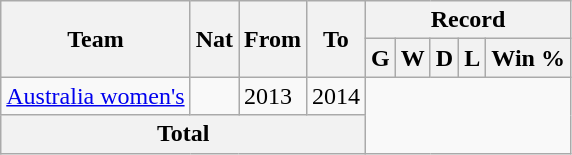<table class="wikitable" style="text-align: center">
<tr>
<th rowspan=2>Team</th>
<th rowspan=2>Nat</th>
<th rowspan=2>From</th>
<th rowspan=2>To</th>
<th colspan=5>Record</th>
</tr>
<tr>
<th>G</th>
<th>W</th>
<th>D</th>
<th>L</th>
<th>Win %</th>
</tr>
<tr>
<td align=left><a href='#'>Australia women's</a></td>
<td></td>
<td align=left>2013</td>
<td align=left>2014<br></td>
</tr>
<tr>
<th colspan=4>Total<br></th>
</tr>
</table>
